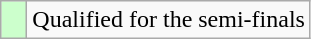<table class="wikitable">
<tr>
<td width=10px bgcolor="#ccffcc"></td>
<td>Qualified for the semi-finals</td>
</tr>
</table>
